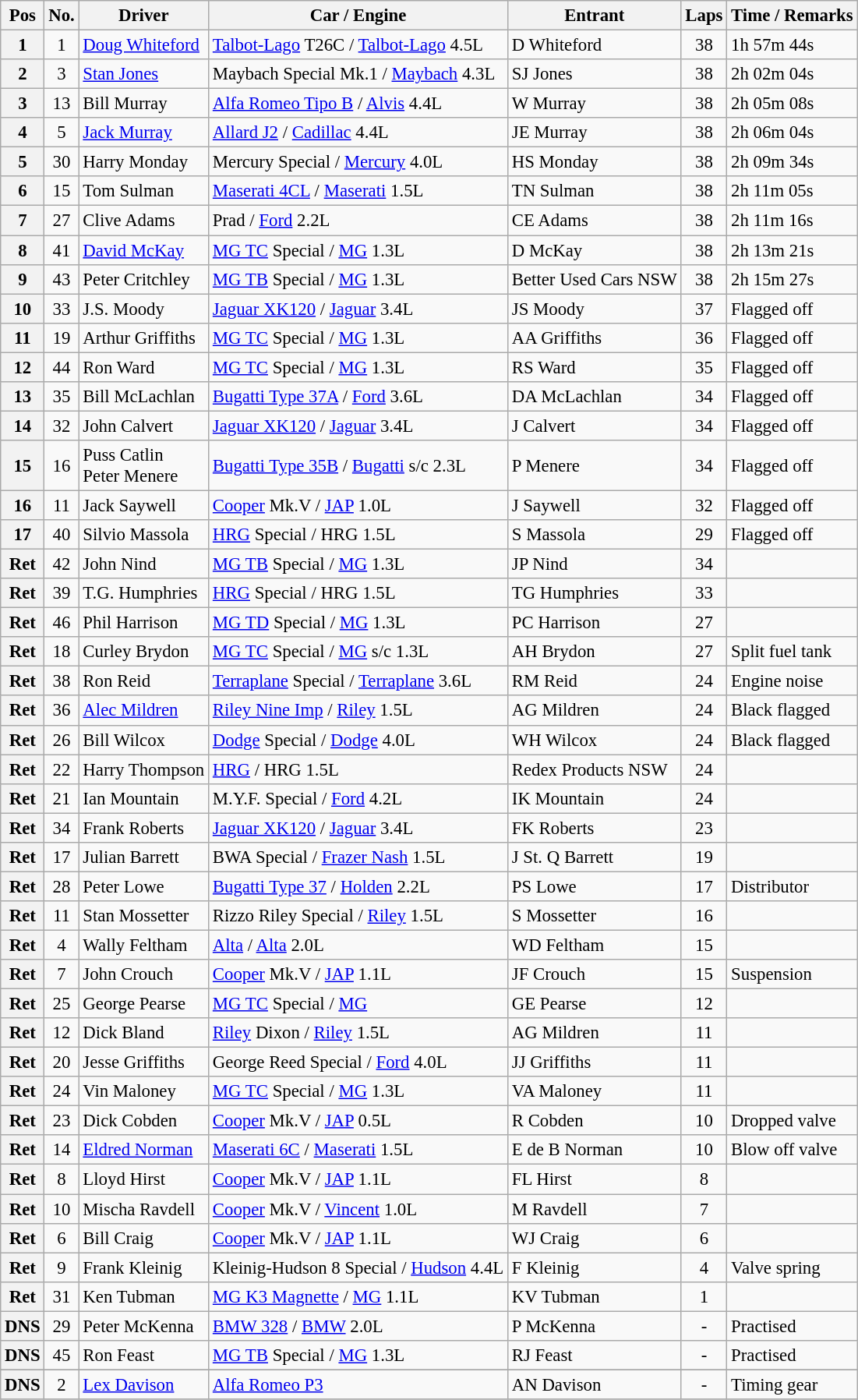<table class="wikitable" style="font-size: 95%;">
<tr>
<th>Pos</th>
<th>No.</th>
<th>Driver</th>
<th>Car / Engine</th>
<th>Entrant</th>
<th>Laps</th>
<th>Time / Remarks</th>
</tr>
<tr>
<th>1</th>
<td align="center">1</td>
<td> <a href='#'>Doug Whiteford</a></td>
<td><a href='#'>Talbot-Lago</a> T26C / <a href='#'>Talbot-Lago</a> 4.5L</td>
<td>D Whiteford</td>
<td align="center">38</td>
<td>1h 57m 44s</td>
</tr>
<tr>
<th>2</th>
<td align="center">3</td>
<td> <a href='#'>Stan Jones</a></td>
<td>Maybach Special Mk.1 / <a href='#'>Maybach</a> 4.3L</td>
<td>SJ Jones</td>
<td align="center">38</td>
<td>2h 02m 04s</td>
</tr>
<tr>
<th>3</th>
<td align="center">13</td>
<td> Bill Murray</td>
<td><a href='#'>Alfa Romeo Tipo B</a> / <a href='#'>Alvis</a> 4.4L</td>
<td>W Murray</td>
<td align="center">38</td>
<td>2h 05m 08s</td>
</tr>
<tr>
<th>4</th>
<td align="center">5</td>
<td> <a href='#'>Jack Murray</a></td>
<td><a href='#'>Allard J2</a> / <a href='#'>Cadillac</a> 4.4L</td>
<td>JE Murray</td>
<td align="center">38</td>
<td>2h 06m 04s</td>
</tr>
<tr>
<th>5</th>
<td align="center">30</td>
<td> Harry Monday</td>
<td>Mercury Special / <a href='#'>Mercury</a> 4.0L</td>
<td>HS Monday</td>
<td align="center">38</td>
<td>2h 09m 34s</td>
</tr>
<tr>
<th>6</th>
<td align="center">15</td>
<td> Tom Sulman</td>
<td><a href='#'>Maserati 4CL</a> / <a href='#'>Maserati</a> 1.5L</td>
<td>TN Sulman</td>
<td align="center">38</td>
<td>2h 11m 05s</td>
</tr>
<tr>
<th>7</th>
<td align="center">27</td>
<td> Clive Adams</td>
<td>Prad / <a href='#'>Ford</a> 2.2L</td>
<td>CE Adams</td>
<td align="center">38</td>
<td>2h 11m 16s</td>
</tr>
<tr>
<th>8</th>
<td align="center">41</td>
<td> <a href='#'>David McKay</a></td>
<td><a href='#'>MG TC</a> Special / <a href='#'>MG</a> 1.3L</td>
<td>D McKay</td>
<td align="center">38</td>
<td>2h 13m 21s</td>
</tr>
<tr>
<th>9</th>
<td align="center">43</td>
<td> Peter Critchley</td>
<td><a href='#'>MG TB</a> Special / <a href='#'>MG</a> 1.3L</td>
<td>Better Used Cars NSW</td>
<td align="center">38</td>
<td>2h 15m 27s</td>
</tr>
<tr>
<th>10</th>
<td align="center">33</td>
<td> J.S. Moody</td>
<td><a href='#'>Jaguar XK120</a> / <a href='#'>Jaguar</a> 3.4L</td>
<td>JS Moody</td>
<td align="center">37</td>
<td>Flagged off</td>
</tr>
<tr>
<th>11</th>
<td align="center">19</td>
<td> Arthur Griffiths</td>
<td><a href='#'>MG TC</a> Special / <a href='#'>MG</a> 1.3L</td>
<td>AA Griffiths</td>
<td align="center">36</td>
<td>Flagged off</td>
</tr>
<tr>
<th>12</th>
<td align="center">44</td>
<td> Ron Ward</td>
<td><a href='#'>MG TC</a> Special / <a href='#'>MG</a> 1.3L</td>
<td>RS Ward</td>
<td align="center">35</td>
<td>Flagged off</td>
</tr>
<tr>
<th>13</th>
<td align="center">35</td>
<td> Bill McLachlan</td>
<td><a href='#'>Bugatti Type 37A</a> / <a href='#'>Ford</a> 3.6L</td>
<td>DA McLachlan</td>
<td align="center">34</td>
<td>Flagged off</td>
</tr>
<tr>
<th>14</th>
<td align="center">32</td>
<td> John Calvert</td>
<td><a href='#'>Jaguar XK120</a> / <a href='#'>Jaguar</a> 3.4L</td>
<td>J Calvert</td>
<td align="center">34</td>
<td>Flagged off</td>
</tr>
<tr>
<th>15</th>
<td align="center">16</td>
<td> Puss Catlin  <br>  Peter Menere</td>
<td><a href='#'>Bugatti Type 35B</a> / <a href='#'>Bugatti</a> s/c 2.3L</td>
<td>P Menere</td>
<td align="center">34</td>
<td>Flagged off</td>
</tr>
<tr>
<th>16</th>
<td align="center">11</td>
<td> Jack Saywell</td>
<td><a href='#'>Cooper</a> Mk.V / <a href='#'>JAP</a> 1.0L</td>
<td>J Saywell</td>
<td align="center">32</td>
<td>Flagged off</td>
</tr>
<tr>
<th>17</th>
<td align="center">40</td>
<td> Silvio Massola</td>
<td><a href='#'>HRG</a> Special / HRG 1.5L</td>
<td>S Massola</td>
<td align="center">29</td>
<td>Flagged off</td>
</tr>
<tr>
<th>Ret</th>
<td align="center">42</td>
<td> John Nind</td>
<td><a href='#'>MG TB</a> Special / <a href='#'>MG</a> 1.3L</td>
<td>JP Nind</td>
<td align="center">34</td>
<td></td>
</tr>
<tr>
<th>Ret</th>
<td align="center">39</td>
<td> T.G. Humphries</td>
<td><a href='#'>HRG</a> Special / HRG 1.5L</td>
<td>TG Humphries</td>
<td align="center">33</td>
<td></td>
</tr>
<tr>
<th>Ret</th>
<td align="center">46</td>
<td> Phil Harrison</td>
<td><a href='#'>MG TD</a> Special / <a href='#'>MG</a> 1.3L</td>
<td>PC Harrison</td>
<td align="center">27</td>
<td></td>
</tr>
<tr>
<th>Ret</th>
<td align="center">18</td>
<td> Curley Brydon</td>
<td><a href='#'>MG TC</a> Special / <a href='#'>MG</a> s/c 1.3L</td>
<td>AH Brydon</td>
<td align="center">27</td>
<td>Split fuel tank</td>
</tr>
<tr>
<th>Ret</th>
<td align="center">38</td>
<td> Ron Reid</td>
<td><a href='#'>Terraplane</a> Special / <a href='#'>Terraplane</a> 3.6L</td>
<td>RM Reid</td>
<td align="center">24</td>
<td>Engine noise</td>
</tr>
<tr>
<th>Ret</th>
<td align="center">36</td>
<td> <a href='#'>Alec Mildren</a></td>
<td><a href='#'>Riley Nine Imp</a> / <a href='#'>Riley</a> 1.5L</td>
<td>AG Mildren</td>
<td align="center">24</td>
<td>Black flagged</td>
</tr>
<tr>
<th>Ret</th>
<td align="center">26</td>
<td> Bill Wilcox</td>
<td><a href='#'>Dodge</a> Special / <a href='#'>Dodge</a> 4.0L</td>
<td>WH Wilcox</td>
<td align="center">24</td>
<td>Black flagged</td>
</tr>
<tr>
<th>Ret</th>
<td align="center">22</td>
<td> Harry Thompson</td>
<td><a href='#'>HRG</a> / HRG 1.5L</td>
<td>Redex Products NSW</td>
<td align="center">24</td>
<td></td>
</tr>
<tr>
<th>Ret</th>
<td align="center">21</td>
<td> Ian Mountain</td>
<td>M.Y.F. Special  / <a href='#'>Ford</a> 4.2L</td>
<td>IK Mountain</td>
<td align="center">24</td>
<td></td>
</tr>
<tr>
<th>Ret</th>
<td align="center">34</td>
<td> Frank Roberts</td>
<td><a href='#'>Jaguar XK120</a> / <a href='#'>Jaguar</a> 3.4L</td>
<td>FK Roberts</td>
<td align="center">23</td>
<td></td>
</tr>
<tr>
<th>Ret</th>
<td align="center">17</td>
<td> Julian Barrett</td>
<td>BWA Special / <a href='#'>Frazer Nash</a> 1.5L</td>
<td>J St. Q Barrett</td>
<td align="center">19</td>
<td></td>
</tr>
<tr>
<th>Ret</th>
<td align="center">28</td>
<td> Peter Lowe</td>
<td><a href='#'>Bugatti Type 37</a> / <a href='#'>Holden</a> 2.2L</td>
<td>PS Lowe</td>
<td align="center">17</td>
<td>Distributor</td>
</tr>
<tr>
<th>Ret</th>
<td align="center">11</td>
<td> Stan Mossetter</td>
<td>Rizzo Riley Special / <a href='#'>Riley</a> 1.5L</td>
<td>S Mossetter</td>
<td align="center">16</td>
<td></td>
</tr>
<tr>
<th>Ret</th>
<td align="center">4</td>
<td> Wally Feltham</td>
<td><a href='#'>Alta</a> / <a href='#'>Alta</a> 2.0L</td>
<td>WD Feltham</td>
<td align="center">15</td>
<td></td>
</tr>
<tr>
<th>Ret</th>
<td align="center">7</td>
<td> John Crouch</td>
<td><a href='#'>Cooper</a> Mk.V / <a href='#'>JAP</a> 1.1L</td>
<td>JF Crouch</td>
<td align="center">15</td>
<td>Suspension</td>
</tr>
<tr>
<th>Ret</th>
<td align="center">25</td>
<td> George Pearse</td>
<td><a href='#'>MG TC</a> Special / <a href='#'>MG</a></td>
<td>GE Pearse</td>
<td align="center">12</td>
<td></td>
</tr>
<tr>
<th>Ret</th>
<td align="center">12</td>
<td> Dick Bland</td>
<td><a href='#'>Riley</a> Dixon / <a href='#'>Riley</a> 1.5L</td>
<td>AG Mildren</td>
<td align="center">11</td>
<td></td>
</tr>
<tr>
<th>Ret</th>
<td align="center">20</td>
<td> Jesse Griffiths</td>
<td>George Reed Special / <a href='#'>Ford</a> 4.0L</td>
<td>JJ Griffiths</td>
<td align="center">11</td>
<td></td>
</tr>
<tr>
<th>Ret</th>
<td align="center">24</td>
<td> Vin Maloney</td>
<td><a href='#'>MG TC</a> Special / <a href='#'>MG</a> 1.3L</td>
<td>VA Maloney</td>
<td align="center">11</td>
<td></td>
</tr>
<tr>
<th>Ret</th>
<td align="center">23</td>
<td> Dick Cobden</td>
<td><a href='#'>Cooper</a> Mk.V / <a href='#'>JAP</a> 0.5L</td>
<td>R Cobden</td>
<td align="center">10</td>
<td>Dropped valve</td>
</tr>
<tr>
<th>Ret</th>
<td align="center">14</td>
<td> <a href='#'>Eldred Norman</a></td>
<td><a href='#'>Maserati 6C</a> / <a href='#'>Maserati</a> 1.5L</td>
<td>E de B Norman</td>
<td align="center">10</td>
<td>Blow off valve</td>
</tr>
<tr>
<th>Ret</th>
<td align="center">8</td>
<td> Lloyd Hirst</td>
<td><a href='#'>Cooper</a> Mk.V / <a href='#'>JAP</a> 1.1L</td>
<td>FL Hirst</td>
<td align="center">8</td>
<td></td>
</tr>
<tr>
<th>Ret</th>
<td align="center">10</td>
<td> Mischa Ravdell</td>
<td><a href='#'>Cooper</a> Mk.V / <a href='#'>Vincent</a> 1.0L</td>
<td>M Ravdell</td>
<td align="center">7</td>
<td></td>
</tr>
<tr>
<th>Ret</th>
<td align="center">6</td>
<td> Bill Craig</td>
<td><a href='#'>Cooper</a> Mk.V / <a href='#'>JAP</a> 1.1L</td>
<td>WJ Craig</td>
<td align="center">6</td>
<td></td>
</tr>
<tr>
<th>Ret</th>
<td align="center">9</td>
<td> Frank Kleinig</td>
<td>Kleinig-Hudson 8 Special / <a href='#'>Hudson</a> 4.4L</td>
<td>F Kleinig</td>
<td align="center">4</td>
<td>Valve spring</td>
</tr>
<tr>
<th>Ret</th>
<td align="center">31</td>
<td> Ken Tubman</td>
<td><a href='#'>MG K3 Magnette</a> / <a href='#'>MG</a> 1.1L</td>
<td>KV Tubman</td>
<td align="center">1</td>
<td></td>
</tr>
<tr>
<th>DNS</th>
<td align="center">29</td>
<td> Peter McKenna</td>
<td><a href='#'>BMW 328</a> / <a href='#'>BMW</a> 2.0L</td>
<td>P McKenna</td>
<td align="center">-</td>
<td>Practised</td>
</tr>
<tr>
<th>DNS</th>
<td align="center">45</td>
<td> Ron Feast</td>
<td><a href='#'>MG TB</a> Special / <a href='#'>MG</a> 1.3L</td>
<td>RJ Feast</td>
<td align="center">-</td>
<td>Practised</td>
</tr>
<tr>
</tr>
<tr>
<th>DNS</th>
<td align="center">2</td>
<td> <a href='#'>Lex Davison</a></td>
<td><a href='#'>Alfa Romeo P3</a></td>
<td>AN Davison</td>
<td align="center">-</td>
<td>Timing gear</td>
</tr>
<tr>
</tr>
</table>
